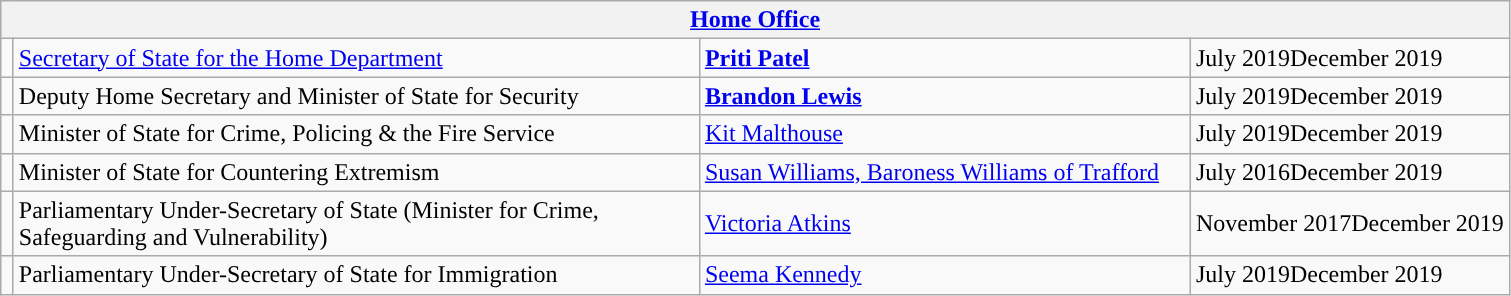<table class="wikitable">
<tr>
<th colspan="4"><a href='#'>Home Office</a></th>
</tr>
<tr>
<td style="width: 1px; background: "></td>
<td style="width: 450px;"><a href='#'>Secretary of State for the Home Department</a></td>
<td style="width: 320px;"><strong><a href='#'>Priti Patel</a></strong></td>
<td>July 2019December 2019</td>
</tr>
<tr>
<td style="background: "></td>
<td>Deputy Home Secretary and Minister of State for Security</td>
<td><strong><a href='#'>Brandon Lewis</a></strong></td>
<td>July 2019December 2019</td>
</tr>
<tr>
<td style="background: "></td>
<td>Minister of State for Crime, Policing & the Fire Service</td>
<td><a href='#'>Kit Malthouse</a></td>
<td>July 2019December 2019</td>
</tr>
<tr>
<td style="width: 1px; background: "></td>
<td>Minister of State for Countering Extremism</td>
<td><a href='#'>Susan Williams, Baroness Williams of Trafford</a><br></td>
<td>July 2016December 2019</td>
</tr>
<tr>
<td style="background: "></td>
<td>Parliamentary Under-Secretary of State (Minister for Crime, Safeguarding and Vulnerability)</td>
<td><a href='#'>Victoria Atkins</a><br></td>
<td>November 2017December 2019</td>
</tr>
<tr>
<td style="width: 1px; background: "></td>
<td>Parliamentary Under-Secretary of State for Immigration</td>
<td><a href='#'>Seema Kennedy</a></td>
<td>July 2019December 2019</td>
</tr>
</table>
